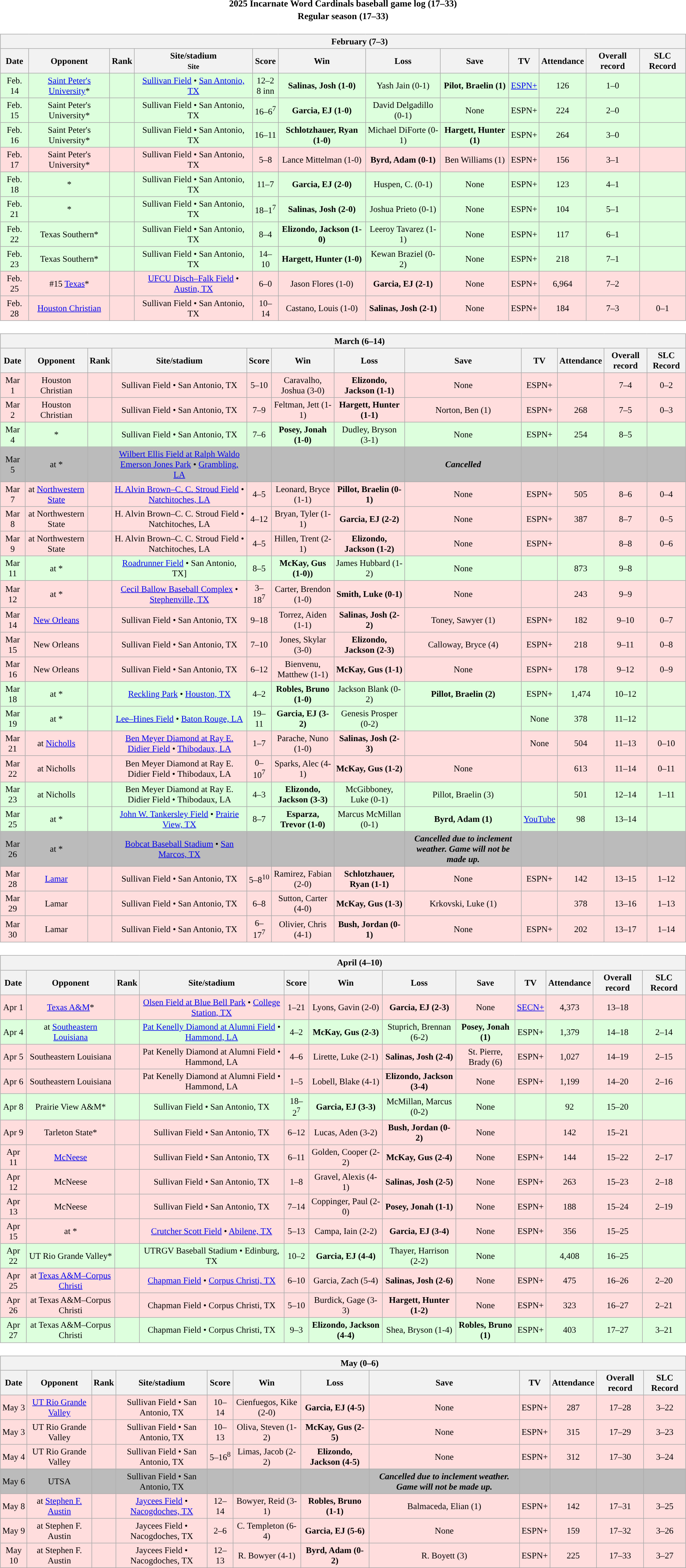<table class="toccolours" width=95% style="clear:both; margin:1.5em auto; text-align:center;">
<tr>
<th colspan=2>2025 Incarnate Word Cardinals baseball game log (17–33)</th>
</tr>
<tr>
<th colspan=2>Regular season (17–33)</th>
</tr>
<tr valign="top">
<td><br><table class="wikitable collapsible collapsed" style="margin:auto; width:100%; text-align:center; font-size:95%">
<tr>
<th colspan=12 style="padding-left:4em;">February (7–3)</th>
</tr>
<tr>
<th>Date</th>
<th>Opponent</th>
<th>Rank</th>
<th>Site/stadium<br><small>Site</small></th>
<th>Score</th>
<th>Win</th>
<th>Loss</th>
<th>Save</th>
<th>TV</th>
<th>Attendance</th>
<th>Overall record</th>
<th>SLC Record</th>
</tr>
<tr align="center" bgcolor=#ddffdd>
<td>Feb. 14</td>
<td><a href='#'>Saint Peter's University</a>*</td>
<td></td>
<td><a href='#'>Sullivan Field</a> • <a href='#'>San Antonio, TX</a></td>
<td>12–2<br>8 inn<br></td>
<td><strong>Salinas, Josh (1-0)</strong></td>
<td>Yash Jain (0-1)</td>
<td><strong>Pilot, Braelin (1)</strong></td>
<td><a href='#'>ESPN+</a></td>
<td>126</td>
<td>1–0</td>
<td></td>
</tr>
<tr align="center" bgcolor=#ddffdd>
<td>Feb. 15</td>
<td>Saint Peter's University*</td>
<td></td>
<td>Sullivan Field • San Antonio, TX</td>
<td>16–6<sup>7</sup></td>
<td><strong>Garcia, EJ (1-0)</strong></td>
<td>David Delgadillo (0-1)</td>
<td>None</td>
<td>ESPN+</td>
<td>224</td>
<td>2–0</td>
<td></td>
</tr>
<tr align="center" bgcolor=#ddffdd>
<td>Feb. 16</td>
<td>Saint Peter's University*</td>
<td></td>
<td>Sullivan Field • San Antonio, TX</td>
<td>16–11</td>
<td><strong>Schlotzhauer, Ryan (1-0)</strong></td>
<td>Michael DiForte (0-1)</td>
<td><strong>Hargett, Hunter (1)</strong></td>
<td>ESPN+</td>
<td>264</td>
<td>3–0</td>
<td></td>
</tr>
<tr align="center" bgcolor=#ffdddd>
<td>Feb. 17</td>
<td>Saint Peter's University*</td>
<td></td>
<td>Sullivan Field • San Antonio, TX</td>
<td>5–8</td>
<td>Lance Mittelman (1-0)</td>
<td><strong>Byrd, Adam (0-1)</strong></td>
<td>Ben Williams (1)</td>
<td>ESPN+</td>
<td>156</td>
<td>3–1</td>
<td></td>
</tr>
<tr align="center" bgcolor=#ddffdd>
<td>Feb. 18</td>
<td>*</td>
<td></td>
<td>Sullivan Field • San Antonio, TX</td>
<td>11–7</td>
<td><strong>Garcia, EJ (2-0)</strong></td>
<td>Huspen, C. (0-1)</td>
<td>None</td>
<td>ESPN+</td>
<td>123</td>
<td>4–1</td>
<td></td>
</tr>
<tr align="center" bgcolor=#ddffdd>
<td>Feb. 21</td>
<td>*</td>
<td></td>
<td>Sullivan Field • San Antonio, TX</td>
<td>18–1<sup>7</sup></td>
<td><strong>Salinas, Josh (2-0)</strong></td>
<td>Joshua Prieto (0-1)</td>
<td>None</td>
<td>ESPN+</td>
<td>104</td>
<td>5–1</td>
<td></td>
</tr>
<tr align="center" bgcolor=#ddffdd>
<td>Feb. 22</td>
<td>Texas Southern*</td>
<td></td>
<td>Sullivan Field • San Antonio, TX</td>
<td>8–4</td>
<td><strong>Elizondo, Jackson (1-0)</strong></td>
<td>Leeroy Tavarez (1-1)</td>
<td>None</td>
<td>ESPN+</td>
<td>117</td>
<td>6–1</td>
<td></td>
</tr>
<tr align="center" bgcolor=#ddffdd>
<td>Feb. 23</td>
<td>Texas Southern*</td>
<td></td>
<td>Sullivan Field • San Antonio, TX</td>
<td>14–10</td>
<td><strong>Hargett, Hunter (1-0)</strong></td>
<td>Kewan Braziel (0-2)</td>
<td>None</td>
<td>ESPN+</td>
<td>218</td>
<td>7–1</td>
<td></td>
</tr>
<tr align="center" bgcolor=#ffdddd>
<td>Feb. 25</td>
<td>#15 <a href='#'>Texas</a>*</td>
<td></td>
<td><a href='#'>UFCU Disch–Falk Field</a> • <a href='#'>Austin, TX</a></td>
<td>6–0</td>
<td>Jason Flores (1-0)</td>
<td><strong>Garcia, EJ (2-1)</strong></td>
<td>None</td>
<td>ESPN+</td>
<td>6,964</td>
<td>7–2</td>
<td></td>
</tr>
<tr align="center" bgcolor=#ffdddd>
<td>Feb. 28</td>
<td><a href='#'>Houston Christian</a></td>
<td></td>
<td>Sullivan Field • San Antonio, TX</td>
<td>10–14</td>
<td>Castano, Louis (1-0)</td>
<td><strong>Salinas, Josh (2-1)</strong></td>
<td>None</td>
<td>ESPN+</td>
<td>184</td>
<td>7–3</td>
<td>0–1</td>
</tr>
</table>
</td>
</tr>
<tr>
<td><br><table class="wikitable collapsible collapsed" style="margin:auto; width:100%; text-align:center; font-size:95%">
<tr>
<th colspan=12 style="padding-left:4em;">March (6–14)</th>
</tr>
<tr>
<th>Date</th>
<th>Opponent</th>
<th>Rank</th>
<th>Site/stadium</th>
<th>Score</th>
<th>Win</th>
<th>Loss</th>
<th>Save</th>
<th>TV</th>
<th>Attendance</th>
<th>Overall record</th>
<th>SLC Record</th>
</tr>
<tr align="center" bgcolor=#ffdddd>
<td>Mar 1</td>
<td>Houston Christian</td>
<td></td>
<td>Sullivan Field • San Antonio, TX</td>
<td>5–10</td>
<td>Caravalho, Joshua (3-0)</td>
<td><strong>Elizondo, Jackson (1-1)</strong></td>
<td>None</td>
<td>ESPN+</td>
<td></td>
<td>7–4</td>
<td>0–2</td>
</tr>
<tr align="center" bgcolor=#ffdddd>
<td>Mar 2</td>
<td>Houston Christian</td>
<td></td>
<td>Sullivan Field • San Antonio, TX</td>
<td>7–9</td>
<td>Feltman, Jett (1-1)</td>
<td><strong>Hargett, Hunter (1-1)</strong></td>
<td>Norton, Ben (1)</td>
<td>ESPN+</td>
<td>268</td>
<td>7–5</td>
<td>0–3</td>
</tr>
<tr align="center" bgcolor=#ddffdd>
<td>Mar 4</td>
<td>*</td>
<td></td>
<td>Sullivan Field • San Antonio, TX</td>
<td>7–6</td>
<td><strong>Posey, Jonah (1-0)</strong></td>
<td>Dudley, Bryson (3-1)</td>
<td>None</td>
<td>ESPN+</td>
<td>254</td>
<td>8–5</td>
<td></td>
</tr>
<tr align="center" bgcolor=#bbbbbb>
<td>Mar 5</td>
<td>at *</td>
<td></td>
<td><a href='#'>Wilbert Ellis Field at Ralph Waldo Emerson Jones Park</a> • <a href='#'>Grambling, LA</a></td>
<td></td>
<td></td>
<td></td>
<td><strong><em>Cancelled</em></strong></td>
<td></td>
<td></td>
<td></td>
<td></td>
</tr>
<tr align="center" bgcolor=#ffdddd>
<td>Mar 7</td>
<td>at <a href='#'>Northwestern State</a></td>
<td></td>
<td><a href='#'>H. Alvin Brown–C. C. Stroud Field</a> • <a href='#'>Natchitoches, LA</a></td>
<td>4–5</td>
<td>Leonard, Bryce (1-1)</td>
<td><strong>Pillot, Braelin (0-1)</strong></td>
<td>None</td>
<td>ESPN+</td>
<td>505</td>
<td>8–6</td>
<td>0–4</td>
</tr>
<tr align="center" bgcolor=#ffdddd>
<td>Mar 8</td>
<td>at Northwestern State</td>
<td></td>
<td>H. Alvin Brown–C. C. Stroud Field • Natchitoches, LA</td>
<td>4–12</td>
<td>Bryan, Tyler (1-1)</td>
<td><strong>Garcia, EJ (2-2)</strong></td>
<td>None</td>
<td>ESPN+</td>
<td>387</td>
<td>8–7</td>
<td>0–5</td>
</tr>
<tr align="center" bgcolor=#ffdddd>
<td>Mar 9</td>
<td>at Northwestern State</td>
<td></td>
<td>H. Alvin Brown–C. C. Stroud Field • Natchitoches, LA</td>
<td>4–5</td>
<td>Hillen, Trent (2-1)</td>
<td><strong>Elizondo, Jackson (1-2)</strong></td>
<td>None</td>
<td>ESPN+</td>
<td></td>
<td>8–8</td>
<td>0–6</td>
</tr>
<tr align="center" bgcolor=#ddffdd>
<td>Mar 11</td>
<td>at *</td>
<td></td>
<td><a href='#'>Roadrunner Field</a> • San Antonio, TX]</td>
<td>8–5</td>
<td><strong>McKay, Gus (1-0))</strong></td>
<td>James Hubbard (1-2)</td>
<td>None</td>
<td></td>
<td>873</td>
<td>9–8</td>
<td></td>
</tr>
<tr align="center" bgcolor=#ffdddd>
<td>Mar 12</td>
<td>at *</td>
<td></td>
<td><a href='#'>Cecil Ballow Baseball Complex</a> • <a href='#'>Stephenville, TX</a></td>
<td>3–18<sup>7</sup></td>
<td>Carter, Brendon (1-0)</td>
<td><strong>Smith, Luke (0-1)</strong></td>
<td>None</td>
<td></td>
<td>243</td>
<td>9–9</td>
<td></td>
</tr>
<tr align="center" bgcolor=#ffdddd>
<td>Mar 14</td>
<td><a href='#'>New Orleans</a></td>
<td></td>
<td>Sullivan Field • San Antonio, TX</td>
<td>9–18</td>
<td>Torrez, Aiden (1-1)</td>
<td><strong>Salinas, Josh (2-2)</strong></td>
<td>Toney, Sawyer (1)</td>
<td>ESPN+</td>
<td>182</td>
<td>9–10</td>
<td>0–7</td>
</tr>
<tr align="center" bgcolor=#ffdddd>
<td>Mar 15</td>
<td>New Orleans</td>
<td></td>
<td>Sullivan Field • San Antonio, TX</td>
<td>7–10</td>
<td>Jones, Skylar (3-0)</td>
<td><strong>Elizondo, Jackson (2-3)</strong></td>
<td>Calloway, Bryce (4)</td>
<td>ESPN+</td>
<td>218</td>
<td>9–11</td>
<td>0–8</td>
</tr>
<tr align="center" bgcolor=#ffdddd>
<td>Mar 16</td>
<td>New Orleans</td>
<td></td>
<td>Sullivan Field • San Antonio, TX</td>
<td>6–12</td>
<td>Bienvenu, Matthew (1-1)</td>
<td><strong>McKay, Gus (1-1)</strong></td>
<td>None</td>
<td>ESPN+</td>
<td>178</td>
<td>9–12</td>
<td>0–9</td>
</tr>
<tr align="center" bgcolor=#ddffdd>
<td>Mar 18</td>
<td>at *</td>
<td></td>
<td><a href='#'>Reckling Park</a> • <a href='#'>Houston, TX</a></td>
<td>4–2</td>
<td><strong>Robles, Bruno (1-0)</strong></td>
<td>Jackson Blank (0-2)</td>
<td><strong>Pillot, Braelin (2)</strong></td>
<td>ESPN+</td>
<td>1,474</td>
<td>10–12</td>
<td></td>
</tr>
<tr align="center" bgcolor=#ddffdd>
<td>Mar 19</td>
<td>at *</td>
<td></td>
<td><a href='#'>Lee–Hines Field</a> • <a href='#'>Baton Rouge, LA</a></td>
<td>19–11</td>
<td><strong>Garcia, EJ (3-2)</strong></td>
<td>Genesis Prosper (0-2)</td>
<td></td>
<td>None</td>
<td>378</td>
<td>11–12</td>
<td></td>
</tr>
<tr align="center" bgcolor=#ffdddd>
<td>Mar 21</td>
<td>at <a href='#'>Nicholls</a></td>
<td></td>
<td><a href='#'>Ben Meyer Diamond at Ray E. Didier Field</a> • <a href='#'>Thibodaux, LA</a></td>
<td>1–7</td>
<td>Parache, Nuno (1-0)</td>
<td><strong>Salinas, Josh (2-3)</strong></td>
<td></td>
<td>None</td>
<td>504</td>
<td>11–13</td>
<td>0–10</td>
</tr>
<tr align="center" bgcolor=#ffdddd>
<td>Mar 22</td>
<td>at Nicholls</td>
<td></td>
<td>Ben Meyer Diamond at Ray E. Didier Field • Thibodaux, LA</td>
<td>0–10<sup>7</sup></td>
<td>Sparks, Alec (4-1)</td>
<td><strong>McKay, Gus (1-2)</strong></td>
<td>None</td>
<td></td>
<td>613</td>
<td>11–14</td>
<td>0–11</td>
</tr>
<tr align="center" bgcolor=#ddffdd>
<td>Mar 23</td>
<td>at Nicholls</td>
<td></td>
<td>Ben Meyer Diamond at Ray E. Didier Field • Thibodaux, LA</td>
<td>4–3</td>
<td><strong>Elizondo, Jackson (3-3)</strong></td>
<td>McGibboney, Luke (0-1)</td>
<td>Pillot, Braelin (3)</td>
<td></td>
<td>501</td>
<td>12–14</td>
<td>1–11</td>
</tr>
<tr align="center" bgcolor=#ddffdd>
<td>Mar 25</td>
<td>at *</td>
<td></td>
<td><a href='#'>John W. Tankersley Field</a> • <a href='#'>Prairie View, TX</a></td>
<td>8–7</td>
<td><strong>Esparza, Trevor (1-0)</strong></td>
<td>Marcus McMillan (0-1)</td>
<td><strong>Byrd, Adam (1)</strong></td>
<td><a href='#'>YouTube</a></td>
<td>98</td>
<td>13–14</td>
<td></td>
</tr>
<tr align="center" bgcolor=#bbbbbb>
<td>Mar 26</td>
<td>at *</td>
<td></td>
<td><a href='#'>Bobcat Baseball Stadium</a> • <a href='#'>San Marcos, TX</a></td>
<td></td>
<td></td>
<td></td>
<td><strong><em>Cancelled due to inclement weather.  Game will not be made up.</em></strong></td>
<td></td>
<td></td>
<td></td>
<td></td>
</tr>
<tr align="center" bgcolor=#ffdddd>
<td>Mar 28</td>
<td><a href='#'>Lamar</a></td>
<td></td>
<td>Sullivan Field • San Antonio, TX</td>
<td>5–8<sup>10</sup></td>
<td>Ramirez, Fabian (2-0)</td>
<td><strong>Schlotzhauer, Ryan (1-1)</strong></td>
<td>None</td>
<td>ESPN+</td>
<td>142</td>
<td>13–15</td>
<td>1–12</td>
</tr>
<tr align="center" bgcolor=#ffdddd>
<td>Mar 29</td>
<td>Lamar</td>
<td></td>
<td>Sullivan Field • San Antonio, TX</td>
<td>6–8</td>
<td>Sutton, Carter (4-0)</td>
<td><strong>McKay, Gus (1-3)</strong></td>
<td>Krkovski, Luke (1)</td>
<td></td>
<td>378</td>
<td>13–16</td>
<td>1–13</td>
</tr>
<tr align="center" bgcolor=#ffdddd>
<td>Mar 30</td>
<td>Lamar</td>
<td></td>
<td>Sullivan Field • San Antonio, TX</td>
<td>6–17<sup>7</sup></td>
<td>Olivier, Chris (4-1)</td>
<td><strong>Bush, Jordan (0-1)</strong></td>
<td>None</td>
<td>ESPN+</td>
<td>202</td>
<td>13–17</td>
<td>1–14</td>
</tr>
</table>
</td>
</tr>
<tr>
<td><br><table class="wikitable collapsible collapsed" style="margin:auto; width:100%; text-align:center; font-size:95%">
<tr>
<th colspan=12 style="padding-left:4em;">April (4–10)</th>
</tr>
<tr>
<th>Date</th>
<th>Opponent</th>
<th>Rank</th>
<th>Site/stadium</th>
<th>Score</th>
<th>Win</th>
<th>Loss</th>
<th>Save</th>
<th>TV</th>
<th>Attendance</th>
<th>Overall record</th>
<th>SLC Record</th>
</tr>
<tr align="center" bgcolor=#ffdddd>
<td>Apr 1</td>
<td><a href='#'>Texas A&M</a>*</td>
<td></td>
<td><a href='#'>Olsen Field at Blue Bell Park</a> • <a href='#'>College Station, TX</a></td>
<td>1–21</td>
<td>Lyons, Gavin (2-0)</td>
<td><strong>Garcia, EJ (2-3)</strong></td>
<td>None</td>
<td><a href='#'>SECN+</a></td>
<td>4,373</td>
<td>13–18</td>
<td></td>
</tr>
<tr align="center" bgcolor=#ddffdd>
<td>Apr 4</td>
<td>at <a href='#'>Southeastern Louisiana</a></td>
<td></td>
<td><a href='#'>Pat Kenelly Diamond at Alumni Field</a> • <a href='#'>Hammond, LA</a></td>
<td>4–2</td>
<td><strong>McKay, Gus (2-3)</strong></td>
<td>Stuprich, Brennan (6-2)</td>
<td><strong>Posey, Jonah (1)</strong></td>
<td>ESPN+</td>
<td>1,379</td>
<td>14–18</td>
<td>2–14</td>
</tr>
<tr align="center" bgcolor=#ffdddd>
<td>Apr 5</td>
<td>Southeastern Louisiana</td>
<td></td>
<td>Pat Kenelly Diamond at Alumni Field • Hammond, LA</td>
<td>4–6</td>
<td>Lirette, Luke (2-1)</td>
<td><strong>Salinas, Josh (2-4)</strong></td>
<td>St. Pierre, Brady (6)</td>
<td>ESPN+</td>
<td>1,027</td>
<td>14–19</td>
<td>2–15</td>
</tr>
<tr align="center" bgcolor=#ffdddd>
<td>Apr 6</td>
<td>Southeastern Louisiana</td>
<td></td>
<td>Pat Kenelly Diamond at Alumni Field • Hammond, LA</td>
<td>1–5</td>
<td>Lobell, Blake (4-1)</td>
<td><strong>Elizondo, Jackson (3-4)</strong></td>
<td>None</td>
<td>ESPN+</td>
<td>1,199</td>
<td>14–20</td>
<td>2–16</td>
</tr>
<tr align="center" bgcolor=#ddffdd>
<td>Apr 8</td>
<td>Prairie View A&M*</td>
<td></td>
<td>Sullivan Field • San Antonio, TX</td>
<td>18–2<sup>7</sup></td>
<td><strong>Garcia, EJ (3-3)</strong></td>
<td>McMillan, Marcus (0-2)</td>
<td>None</td>
<td></td>
<td>92</td>
<td>15–20</td>
<td></td>
</tr>
<tr align="center" bgcolor=#ffdddd>
<td>Apr 9</td>
<td>Tarleton State*</td>
<td></td>
<td>Sullivan Field • San Antonio, TX</td>
<td>6–12</td>
<td>Lucas, Aden (3-2)</td>
<td><strong>Bush, Jordan (0-2)</strong></td>
<td>None</td>
<td></td>
<td>142</td>
<td>15–21</td>
<td></td>
</tr>
<tr align="center" bgcolor=#ffdddd>
<td>Apr 11</td>
<td><a href='#'>McNeese</a></td>
<td></td>
<td>Sullivan Field • San Antonio, TX</td>
<td>6–11</td>
<td>Golden, Cooper (2-2)</td>
<td><strong>McKay, Gus (2-4)</strong></td>
<td>None</td>
<td>ESPN+</td>
<td>144</td>
<td>15–22</td>
<td>2–17</td>
</tr>
<tr align="center" bgcolor=#ffdddd>
<td>Apr 12</td>
<td>McNeese</td>
<td></td>
<td>Sullivan Field • San Antonio, TX</td>
<td>1–8</td>
<td>Gravel, Alexis (4-1)</td>
<td><strong>Salinas, Josh (2-5)</strong></td>
<td>None</td>
<td>ESPN+</td>
<td>263</td>
<td>15–23</td>
<td>2–18</td>
</tr>
<tr align="center" bgcolor=#ffdddd>
<td>Apr 13</td>
<td>McNeese</td>
<td></td>
<td>Sullivan Field • San Antonio, TX</td>
<td>7–14</td>
<td>Coppinger, Paul (2-0)</td>
<td><strong>Posey, Jonah (1-1)</strong></td>
<td>None</td>
<td>ESPN+</td>
<td>188</td>
<td>15–24</td>
<td>2–19</td>
</tr>
<tr align="center" bgcolor=#ffdddd>
<td>Apr 15</td>
<td>at *</td>
<td></td>
<td><a href='#'>Crutcher Scott Field</a> • <a href='#'>Abilene, TX</a></td>
<td>5–13</td>
<td>Campa, Iain (2-2)</td>
<td><strong>Garcia, EJ (3-4)</strong></td>
<td>None</td>
<td>ESPN+</td>
<td>356</td>
<td>15–25</td>
<td></td>
</tr>
<tr align="center" bgcolor=#ddffdd>
<td>Apr 22</td>
<td>UT Rio Grande Valley*</td>
<td></td>
<td>UTRGV Baseball Stadium • Edinburg, TX</td>
<td>10–2</td>
<td><strong>Garcia, EJ (4-4)</strong></td>
<td>Thayer, Harrison (2-2)</td>
<td>None</td>
<td></td>
<td>4,408</td>
<td>16–25</td>
<td></td>
</tr>
<tr align="center" bgcolor=#ffdddd>
<td>Apr 25</td>
<td>at <a href='#'>Texas A&M–Corpus Christi</a></td>
<td></td>
<td><a href='#'>Chapman Field</a> • <a href='#'>Corpus Christi, TX</a></td>
<td>6–10</td>
<td>Garcia, Zach (5-4)</td>
<td><strong>Salinas, Josh (2-6)</strong></td>
<td>None</td>
<td>ESPN+</td>
<td>475</td>
<td>16–26</td>
<td>2–20</td>
</tr>
<tr align="center" bgcolor=#ffdddd>
<td>Apr 26</td>
<td>at Texas A&M–Corpus Christi</td>
<td></td>
<td>Chapman Field • Corpus Christi, TX</td>
<td>5–10</td>
<td>Burdick, Gage (3-3)</td>
<td><strong>Hargett, Hunter (1-2)</strong></td>
<td>None</td>
<td>ESPN+</td>
<td>323</td>
<td>16–27</td>
<td>2–21</td>
</tr>
<tr align="center" bgcolor=#ddffdd>
<td>Apr 27</td>
<td>at Texas A&M–Corpus Christi</td>
<td></td>
<td>Chapman Field • Corpus Christi, TX</td>
<td>9–3</td>
<td><strong>Elizondo, Jackson (4-4)</strong></td>
<td>Shea, Bryson (1-4)</td>
<td><strong>Robles, Bruno (1)</strong></td>
<td>ESPN+</td>
<td>403</td>
<td>17–27</td>
<td>3–21</td>
</tr>
</table>
</td>
</tr>
<tr>
<td><br><table class="wikitable collapsible collapsed" style="margin:auto; width:100%; text-align:center; font-size:95%">
<tr>
<th colspan=12 style="padding-left:4em;">May (0–6)</th>
</tr>
<tr>
<th>Date</th>
<th>Opponent</th>
<th>Rank</th>
<th>Site/stadium</th>
<th>Score</th>
<th>Win</th>
<th>Loss</th>
<th>Save</th>
<th>TV</th>
<th>Attendance</th>
<th>Overall record</th>
<th>SLC Record</th>
</tr>
<tr align="center" bgcolor=#ffdddd>
<td>May 3</td>
<td><a href='#'>UT Rio Grande Valley</a></td>
<td></td>
<td>Sullivan Field • San Antonio, TX</td>
<td>10–14</td>
<td>Cienfuegos, Kike (2-0)</td>
<td><strong>Garcia, EJ (4-5)</strong></td>
<td>None</td>
<td>ESPN+</td>
<td>287</td>
<td>17–28</td>
<td>3–22</td>
</tr>
<tr align="center" bgcolor=#ffdddd>
<td>May 3</td>
<td>UT Rio Grande Valley</td>
<td></td>
<td>Sullivan Field • San Antonio, TX</td>
<td>10–13</td>
<td>Oliva, Steven (1-2)</td>
<td><strong>McKay, Gus (2-5)</strong></td>
<td>None</td>
<td>ESPN+</td>
<td>315</td>
<td>17–29</td>
<td>3–23</td>
</tr>
<tr align="center" bgcolor=#ffdddd>
<td>May 4</td>
<td>UT Rio Grande Valley</td>
<td></td>
<td>Sullivan Field • San Antonio, TX</td>
<td>5–16<sup>8</sup></td>
<td>Limas, Jacob (2-2)</td>
<td><strong>Elizondo, Jackson (4-5)</strong></td>
<td>None</td>
<td>ESPN+</td>
<td>312</td>
<td>17–30</td>
<td>3–24</td>
</tr>
<tr align="center" bgcolor=#bbbbbb>
<td>May 6</td>
<td>UTSA</td>
<td></td>
<td>Sullivan Field • San Antonio, TX</td>
<td></td>
<td></td>
<td></td>
<td><strong><em>Cancelled due to inclement weather.  Game will not be made up.</em></strong></td>
<td></td>
<td></td>
<td></td>
<td></td>
</tr>
<tr align="center" bgcolor=#ffdddd>
<td>May 8</td>
<td>at <a href='#'>Stephen F. Austin</a></td>
<td></td>
<td><a href='#'>Jaycees Field</a> • <a href='#'>Nacogdoches, TX</a></td>
<td>12–14</td>
<td>Bowyer, Reid (3-1)</td>
<td><strong>Robles, Bruno (1-1)</strong></td>
<td>Balmaceda, Elian (1)</td>
<td>ESPN+</td>
<td>142</td>
<td>17–31</td>
<td>3–25</td>
</tr>
<tr align="center" bgcolor=#ffdddd>
<td>May 9</td>
<td>at Stephen F. Austin</td>
<td></td>
<td>Jaycees Field • Nacogdoches, TX</td>
<td>2–6</td>
<td>C. Templeton (6-4)</td>
<td><strong>Garcia, EJ (5-6)</strong></td>
<td>None</td>
<td>ESPN+</td>
<td>159</td>
<td>17–32</td>
<td>3–26</td>
</tr>
<tr align="center" bgcolor=#ffdddd>
<td>May 10</td>
<td>at Stephen F. Austin</td>
<td></td>
<td>Jaycees Field • Nacogdoches, TX</td>
<td>12–13</td>
<td>R. Bowyer (4-1)</td>
<td><strong>Byrd, Adam (0-2)</strong></td>
<td>R. Boyett (3)</td>
<td>ESPN+</td>
<td>225</td>
<td>17–33</td>
<td>3–27</td>
</tr>
</table>
</td>
</tr>
</table>
